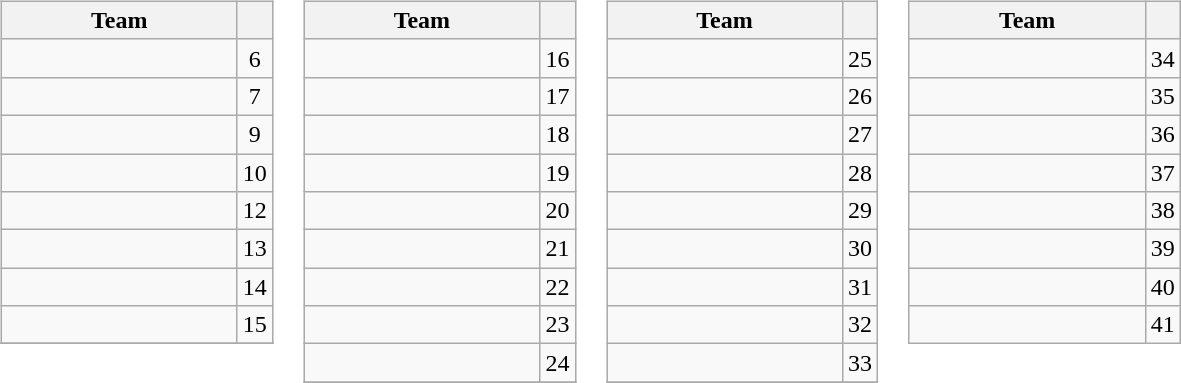<table>
<tr valign=top>
<td><br><table class="wikitable" style="white-space:nowrap">
<tr>
<th style="width:150px">Team</th>
<th></th>
</tr>
<tr>
<td><strong></strong></td>
<td style="text-align:center">6</td>
</tr>
<tr>
<td><strong></strong></td>
<td style="text-align:center">7</td>
</tr>
<tr>
<td><strong></strong></td>
<td style="text-align:center">9</td>
</tr>
<tr>
<td><strong></strong></td>
<td style="text-align:center">10</td>
</tr>
<tr>
<td><strong></strong></td>
<td style="text-align:center">12</td>
</tr>
<tr>
<td><strong></strong></td>
<td style="text-align:center">13</td>
</tr>
<tr>
<td></td>
<td style="text-align:center">14</td>
</tr>
<tr>
<td></td>
<td style="text-align:center">15</td>
</tr>
<tr>
</tr>
</table>
</td>
<td><br><table class="wikitable" style="white-space:nowrap">
<tr>
<th style="width:150px">Team</th>
<th></th>
</tr>
<tr>
<td><strong></strong></td>
<td style="text-align:center">16</td>
</tr>
<tr>
<td></td>
<td style="text-align:center">17</td>
</tr>
<tr>
<td><strong></strong></td>
<td style="text-align:center">18</td>
</tr>
<tr>
<td></td>
<td style="text-align:center">19</td>
</tr>
<tr>
<td></td>
<td style="text-align:center">20</td>
</tr>
<tr>
<td></td>
<td style="text-align:center">21</td>
</tr>
<tr>
<td><strong></strong></td>
<td style="text-align:center">22</td>
</tr>
<tr>
<td><strong></strong></td>
<td style="text-align:center">23</td>
</tr>
<tr>
<td></td>
<td style="text-align:center">24</td>
</tr>
<tr>
</tr>
</table>
</td>
<td><br><table class="wikitable" style="white-space:nowrap">
<tr>
<th style="width:150px">Team</th>
<th></th>
</tr>
<tr>
<td></td>
<td style="text-align:center">25</td>
</tr>
<tr>
<td></td>
<td style="text-align:center">26</td>
</tr>
<tr>
<td></td>
<td style="text-align:center">27</td>
</tr>
<tr>
<td></td>
<td style="text-align:center">28</td>
</tr>
<tr>
<td></td>
<td style="text-align:center">29</td>
</tr>
<tr>
<td></td>
<td style="text-align:center">30</td>
</tr>
<tr>
<td></td>
<td style="text-align:center">31</td>
</tr>
<tr>
<td></td>
<td style="text-align:center">32</td>
</tr>
<tr>
<td></td>
<td style="text-align:center">33</td>
</tr>
<tr>
</tr>
</table>
</td>
<td><br><table class="wikitable" style="white-space:nowrap">
<tr>
<th style="width:150px">Team</th>
<th></th>
</tr>
<tr>
<td></td>
<td style="text-align:center">34</td>
</tr>
<tr>
<td></td>
<td style="text-align:center">35</td>
</tr>
<tr>
<td></td>
<td style="text-align:center">36</td>
</tr>
<tr>
<td></td>
<td style="text-align:center">37</td>
</tr>
<tr>
<td></td>
<td style="text-align:center">38</td>
</tr>
<tr>
<td></td>
<td style="text-align:center">39</td>
</tr>
<tr>
<td></td>
<td style="text-align:center">40</td>
</tr>
<tr>
<td></td>
<td style="text-align:center">41</td>
</tr>
</table>
</td>
</tr>
</table>
